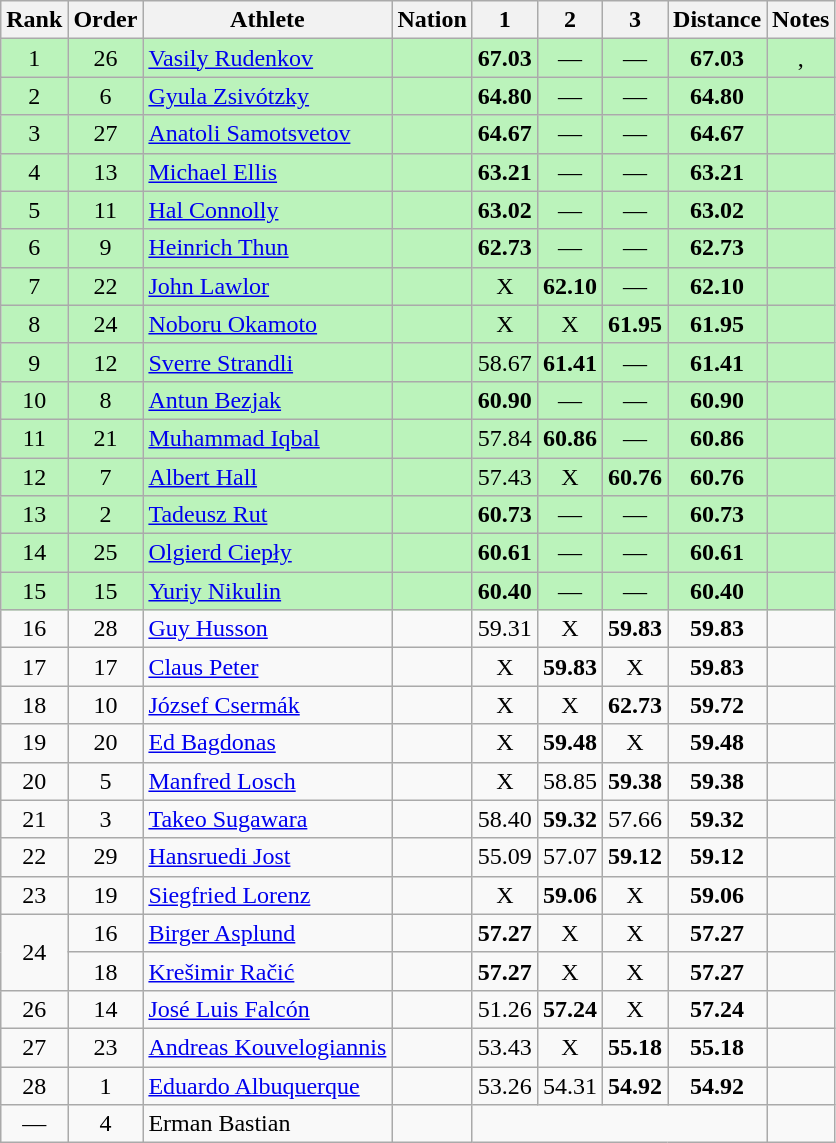<table class="wikitable sortable" style="text-align:center">
<tr>
<th>Rank</th>
<th>Order</th>
<th>Athlete</th>
<th>Nation</th>
<th>1</th>
<th>2</th>
<th>3</th>
<th>Distance</th>
<th>Notes</th>
</tr>
<tr bgcolor=bbf3bb>
<td>1</td>
<td>26</td>
<td align=left><a href='#'>Vasily Rudenkov</a></td>
<td align=left></td>
<td><strong>67.03</strong> </td>
<td data-sort-value=60.00>—</td>
<td data-sort-value=60.00>—</td>
<td><strong>67.03</strong></td>
<td>, </td>
</tr>
<tr bgcolor=bbf3bb>
<td>2</td>
<td>6</td>
<td align=left><a href='#'>Gyula Zsivótzky</a></td>
<td align=left></td>
<td><strong>64.80</strong> </td>
<td data-sort-value=60.00>—</td>
<td data-sort-value=60.00>—</td>
<td><strong>64.80</strong></td>
<td></td>
</tr>
<tr bgcolor=bbf3bb>
<td>3</td>
<td>27</td>
<td align=left><a href='#'>Anatoli Samotsvetov</a></td>
<td align=left></td>
<td><strong>64.67</strong></td>
<td data-sort-value=60.00>—</td>
<td data-sort-value=60.00>—</td>
<td><strong>64.67</strong></td>
<td></td>
</tr>
<tr bgcolor=bbf3bb>
<td>4</td>
<td>13</td>
<td align=left><a href='#'>Michael Ellis</a></td>
<td align=left></td>
<td><strong>63.21</strong></td>
<td data-sort-value=60.00>—</td>
<td data-sort-value=60.00>—</td>
<td><strong>63.21</strong></td>
<td></td>
</tr>
<tr bgcolor=bbf3bb>
<td>5</td>
<td>11</td>
<td align=left><a href='#'>Hal Connolly</a></td>
<td align=left></td>
<td><strong>63.02</strong></td>
<td data-sort-value=60.00>—</td>
<td data-sort-value=60.00>—</td>
<td><strong>63.02</strong></td>
<td></td>
</tr>
<tr bgcolor=bbf3bb>
<td>6</td>
<td>9</td>
<td align=left><a href='#'>Heinrich Thun</a></td>
<td align=left></td>
<td><strong>62.73</strong></td>
<td data-sort-value=60.00>—</td>
<td data-sort-value=60.00>—</td>
<td><strong>62.73</strong></td>
<td></td>
</tr>
<tr bgcolor=bbf3bb>
<td>7</td>
<td>22</td>
<td align=left><a href='#'>John Lawlor</a></td>
<td align=left></td>
<td data-sort-value=1.00>X</td>
<td><strong>62.10</strong></td>
<td data-sort-value=60.00>—</td>
<td><strong>62.10</strong></td>
<td></td>
</tr>
<tr bgcolor=bbf3bb>
<td>8</td>
<td>24</td>
<td align=left><a href='#'>Noboru Okamoto</a></td>
<td align=left></td>
<td data-sort-value=1.00>X</td>
<td data-sort-value=1.00>X</td>
<td><strong>61.95</strong></td>
<td><strong>61.95</strong></td>
<td></td>
</tr>
<tr bgcolor=bbf3bb>
<td>9</td>
<td>12</td>
<td align=left><a href='#'>Sverre Strandli</a></td>
<td align=left></td>
<td>58.67</td>
<td><strong>61.41</strong></td>
<td data-sort-value=60.00>—</td>
<td><strong>61.41</strong></td>
<td></td>
</tr>
<tr bgcolor=bbf3bb>
<td>10</td>
<td>8</td>
<td align=left><a href='#'>Antun Bezjak</a></td>
<td align=left></td>
<td><strong>60.90</strong></td>
<td data-sort-value=60.00>—</td>
<td data-sort-value=60.00>—</td>
<td><strong>60.90</strong></td>
<td></td>
</tr>
<tr bgcolor=bbf3bb>
<td>11</td>
<td>21</td>
<td align=left><a href='#'>Muhammad Iqbal</a></td>
<td align=left></td>
<td>57.84</td>
<td><strong>60.86</strong></td>
<td data-sort-value=60.00>—</td>
<td><strong>60.86</strong></td>
<td></td>
</tr>
<tr bgcolor=bbf3bb>
<td>12</td>
<td>7</td>
<td align=left><a href='#'>Albert Hall</a></td>
<td align=left></td>
<td>57.43</td>
<td data-sort-value=1.00>X</td>
<td><strong>60.76</strong></td>
<td><strong>60.76</strong></td>
<td></td>
</tr>
<tr bgcolor=bbf3bb>
<td>13</td>
<td>2</td>
<td align=left><a href='#'>Tadeusz Rut</a></td>
<td align=left></td>
<td><strong>60.73</strong></td>
<td data-sort-value=60.00>—</td>
<td data-sort-value=60.00>—</td>
<td><strong>60.73</strong></td>
<td></td>
</tr>
<tr bgcolor=bbf3bb>
<td>14</td>
<td>25</td>
<td align=left><a href='#'>Olgierd Ciepły</a></td>
<td align=left></td>
<td><strong>60.61</strong></td>
<td data-sort-value=60.00>—</td>
<td data-sort-value=60.00>—</td>
<td><strong>60.61</strong></td>
<td></td>
</tr>
<tr bgcolor=bbf3bb>
<td>15</td>
<td>15</td>
<td align=left><a href='#'>Yuriy Nikulin</a></td>
<td align=left></td>
<td><strong>60.40</strong></td>
<td data-sort-value=60.00>—</td>
<td data-sort-value=60.00>—</td>
<td><strong>60.40</strong></td>
<td></td>
</tr>
<tr>
<td>16</td>
<td>28</td>
<td align=left><a href='#'>Guy Husson</a></td>
<td align=left></td>
<td>59.31</td>
<td data-sort-value=1.00>X</td>
<td><strong>59.83</strong></td>
<td><strong>59.83</strong></td>
<td></td>
</tr>
<tr>
<td>17</td>
<td>17</td>
<td align=left><a href='#'>Claus Peter</a></td>
<td align=left></td>
<td data-sort-value=1.00>X</td>
<td><strong>59.83</strong></td>
<td data-sort-value=1.00>X</td>
<td><strong>59.83</strong></td>
<td></td>
</tr>
<tr>
<td>18</td>
<td>10</td>
<td align=left><a href='#'>József Csermák</a></td>
<td align=left></td>
<td data-sort-value=1.00>X</td>
<td data-sort-value=1.00>X</td>
<td><strong>62.73</strong></td>
<td><strong>59.72</strong></td>
<td></td>
</tr>
<tr>
<td>19</td>
<td>20</td>
<td align=left><a href='#'>Ed Bagdonas</a></td>
<td align=left></td>
<td data-sort-value=1.00>X</td>
<td><strong>59.48</strong></td>
<td data-sort-value=1.00>X</td>
<td><strong>59.48</strong></td>
<td></td>
</tr>
<tr>
<td>20</td>
<td>5</td>
<td align=left><a href='#'>Manfred Losch</a></td>
<td align=left></td>
<td data-sort-value=1.00>X</td>
<td>58.85</td>
<td><strong>59.38</strong></td>
<td><strong>59.38</strong></td>
<td></td>
</tr>
<tr>
<td>21</td>
<td>3</td>
<td align=left><a href='#'>Takeo Sugawara</a></td>
<td align=left></td>
<td>58.40</td>
<td><strong>59.32</strong></td>
<td>57.66</td>
<td><strong>59.32</strong></td>
<td></td>
</tr>
<tr>
<td>22</td>
<td>29</td>
<td align=left><a href='#'>Hansruedi Jost</a></td>
<td align=left></td>
<td>55.09</td>
<td>57.07</td>
<td><strong>59.12</strong></td>
<td><strong>59.12</strong></td>
<td></td>
</tr>
<tr>
<td>23</td>
<td>19</td>
<td align=left><a href='#'>Siegfried Lorenz</a></td>
<td align=left></td>
<td data-sort-value=1.00>X</td>
<td><strong>59.06</strong></td>
<td data-sort-value=1.00>X</td>
<td><strong>59.06</strong></td>
<td></td>
</tr>
<tr>
<td rowspan=2>24</td>
<td>16</td>
<td align=left><a href='#'>Birger Asplund</a></td>
<td align=left></td>
<td><strong>57.27</strong></td>
<td data-sort-value=1.00>X</td>
<td data-sort-value=1.00>X</td>
<td><strong>57.27</strong></td>
<td></td>
</tr>
<tr>
<td>18</td>
<td align=left><a href='#'>Krešimir Račić</a></td>
<td align=left></td>
<td><strong>57.27</strong></td>
<td data-sort-value=1.00>X</td>
<td data-sort-value=1.00>X</td>
<td><strong>57.27</strong></td>
<td></td>
</tr>
<tr>
<td>26</td>
<td>14</td>
<td align=left><a href='#'>José Luis Falcón</a></td>
<td align=left></td>
<td>51.26</td>
<td><strong>57.24</strong></td>
<td data-sort-value=1.00>X</td>
<td><strong>57.24</strong></td>
<td></td>
</tr>
<tr>
<td>27</td>
<td>23</td>
<td align=left><a href='#'>Andreas Kouvelogiannis</a></td>
<td align=left></td>
<td>53.43</td>
<td data-sort-value=1.00>X</td>
<td><strong>55.18</strong></td>
<td><strong>55.18</strong></td>
<td></td>
</tr>
<tr>
<td>28</td>
<td>1</td>
<td align=left><a href='#'>Eduardo Albuquerque</a></td>
<td align=left></td>
<td>53.26</td>
<td>54.31</td>
<td><strong>54.92</strong></td>
<td><strong>54.92</strong></td>
<td></td>
</tr>
<tr>
<td data-sort-value=29>—</td>
<td>4</td>
<td align=left>Erman Bastian</td>
<td align=left></td>
<td colspan=4 data-sort-value=0.00></td>
<td></td>
</tr>
</table>
